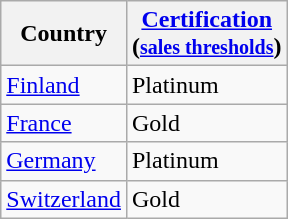<table class="wikitable sortable">
<tr>
<th>Country</th>
<th><a href='#'>Certification</a><br>(<small><a href='#'>sales thresholds</a></small>)</th>
</tr>
<tr>
<td><a href='#'>Finland</a></td>
<td>Platinum</td>
</tr>
<tr>
<td><a href='#'>France</a></td>
<td>Gold</td>
</tr>
<tr>
<td><a href='#'>Germany</a></td>
<td>Platinum</td>
</tr>
<tr>
<td><a href='#'>Switzerland</a></td>
<td>Gold</td>
</tr>
</table>
